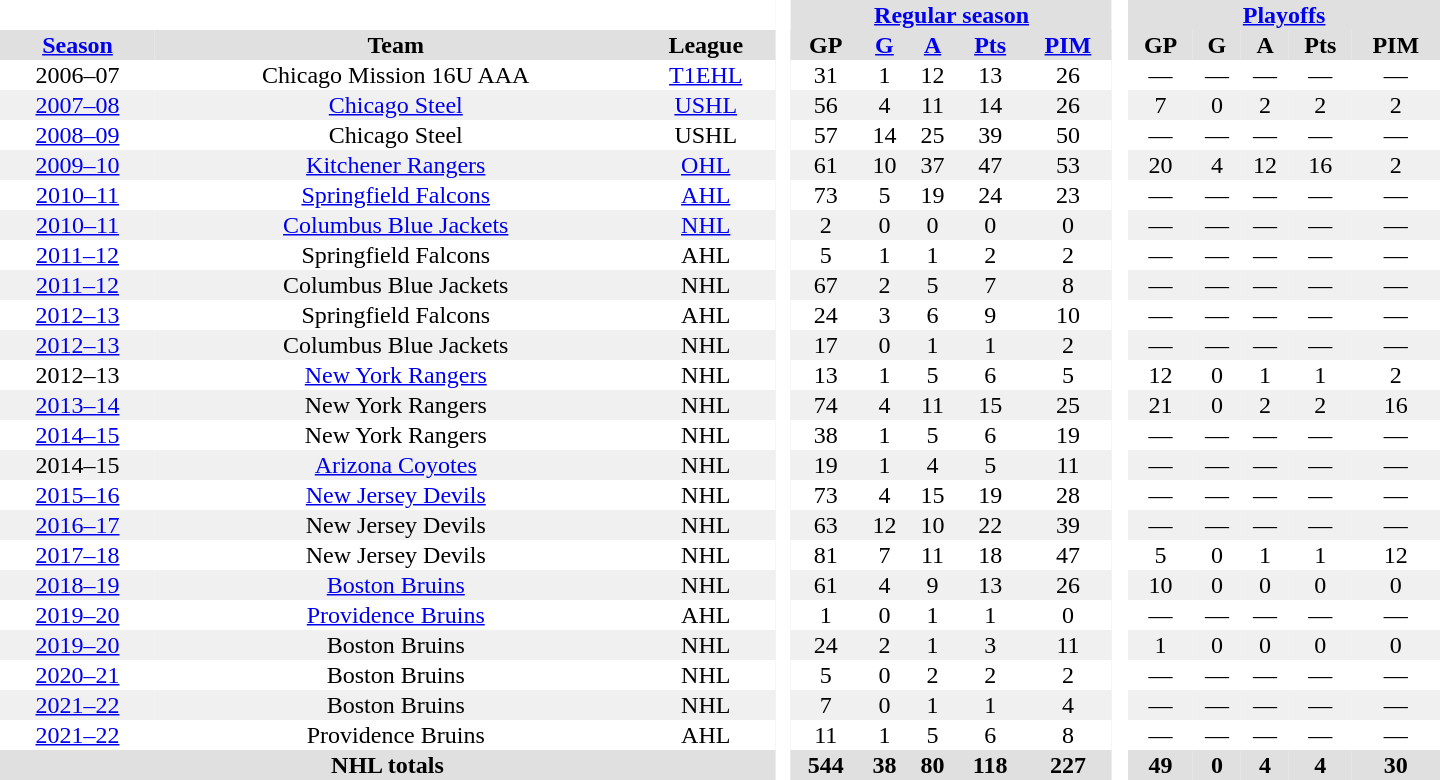<table border="0" cellpadding="1" cellspacing="0" style="text-align:center; width:60em">
<tr bgcolor="#e0e0e0">
<th colspan="3" bgcolor="#ffffff"> </th>
<th rowspan="99" bgcolor="#ffffff"> </th>
<th colspan="5"><a href='#'>Regular season</a></th>
<th rowspan="99" bgcolor="#ffffff"> </th>
<th colspan="5"><a href='#'>Playoffs</a></th>
</tr>
<tr bgcolor="#e0e0e0">
<th><a href='#'>Season</a></th>
<th>Team</th>
<th>League</th>
<th>GP</th>
<th><a href='#'>G</a></th>
<th><a href='#'>A</a></th>
<th><a href='#'>Pts</a></th>
<th><a href='#'>PIM</a></th>
<th>GP</th>
<th>G</th>
<th>A</th>
<th>Pts</th>
<th>PIM</th>
</tr>
<tr>
<td>2006–07</td>
<td>Chicago Mission 16U AAA</td>
<td><a href='#'>T1EHL</a></td>
<td>31</td>
<td>1</td>
<td>12</td>
<td>13</td>
<td>26</td>
<td>—</td>
<td>—</td>
<td>—</td>
<td>—</td>
<td>—</td>
</tr>
<tr bgcolor="#f0f0f0">
<td><a href='#'>2007–08</a></td>
<td><a href='#'>Chicago Steel</a></td>
<td><a href='#'>USHL</a></td>
<td>56</td>
<td>4</td>
<td>11</td>
<td>14</td>
<td>26</td>
<td>7</td>
<td>0</td>
<td>2</td>
<td>2</td>
<td>2</td>
</tr>
<tr>
<td><a href='#'>2008–09</a></td>
<td>Chicago Steel</td>
<td>USHL</td>
<td>57</td>
<td>14</td>
<td>25</td>
<td>39</td>
<td>50</td>
<td>—</td>
<td>—</td>
<td>—</td>
<td>—</td>
<td>—</td>
</tr>
<tr bgcolor="#f0f0f0">
<td><a href='#'>2009–10</a></td>
<td><a href='#'>Kitchener Rangers</a></td>
<td><a href='#'>OHL</a></td>
<td>61</td>
<td>10</td>
<td>37</td>
<td>47</td>
<td>53</td>
<td>20</td>
<td>4</td>
<td>12</td>
<td>16</td>
<td>2</td>
</tr>
<tr>
<td><a href='#'>2010–11</a></td>
<td><a href='#'>Springfield Falcons</a></td>
<td><a href='#'>AHL</a></td>
<td>73</td>
<td>5</td>
<td>19</td>
<td>24</td>
<td>23</td>
<td>—</td>
<td>—</td>
<td>—</td>
<td>—</td>
<td>—</td>
</tr>
<tr bgcolor="#f0f0f0">
<td><a href='#'>2010–11</a></td>
<td><a href='#'>Columbus Blue Jackets</a></td>
<td><a href='#'>NHL</a></td>
<td>2</td>
<td>0</td>
<td>0</td>
<td>0</td>
<td>0</td>
<td>—</td>
<td>—</td>
<td>—</td>
<td>—</td>
<td>—</td>
</tr>
<tr>
<td><a href='#'>2011–12</a></td>
<td>Springfield Falcons</td>
<td>AHL</td>
<td>5</td>
<td>1</td>
<td>1</td>
<td>2</td>
<td>2</td>
<td>—</td>
<td>—</td>
<td>—</td>
<td>—</td>
<td>—</td>
</tr>
<tr bgcolor="#f0f0f0">
<td><a href='#'>2011–12</a></td>
<td>Columbus Blue Jackets</td>
<td>NHL</td>
<td>67</td>
<td>2</td>
<td>5</td>
<td>7</td>
<td>8</td>
<td>—</td>
<td>—</td>
<td>—</td>
<td>—</td>
<td>—</td>
</tr>
<tr>
<td><a href='#'>2012–13</a></td>
<td>Springfield Falcons</td>
<td>AHL</td>
<td>24</td>
<td>3</td>
<td>6</td>
<td>9</td>
<td>10</td>
<td>—</td>
<td>—</td>
<td>—</td>
<td>—</td>
<td>—</td>
</tr>
<tr bgcolor="#f0f0f0">
<td><a href='#'>2012–13</a></td>
<td>Columbus Blue Jackets</td>
<td>NHL</td>
<td>17</td>
<td>0</td>
<td>1</td>
<td>1</td>
<td>2</td>
<td>—</td>
<td>—</td>
<td>—</td>
<td>—</td>
<td>—</td>
</tr>
<tr>
<td>2012–13</td>
<td><a href='#'>New York Rangers</a></td>
<td>NHL</td>
<td>13</td>
<td>1</td>
<td>5</td>
<td>6</td>
<td>5</td>
<td>12</td>
<td>0</td>
<td>1</td>
<td>1</td>
<td>2</td>
</tr>
<tr bgcolor="#f0f0f0">
<td><a href='#'>2013–14</a></td>
<td>New York Rangers</td>
<td>NHL</td>
<td>74</td>
<td>4</td>
<td>11</td>
<td>15</td>
<td>25</td>
<td>21</td>
<td>0</td>
<td>2</td>
<td>2</td>
<td>16</td>
</tr>
<tr>
<td><a href='#'>2014–15</a></td>
<td>New York Rangers</td>
<td>NHL</td>
<td>38</td>
<td>1</td>
<td>5</td>
<td>6</td>
<td>19</td>
<td>—</td>
<td>—</td>
<td>—</td>
<td>—</td>
<td>—</td>
</tr>
<tr bgcolor="#f0f0f0">
<td>2014–15</td>
<td><a href='#'>Arizona Coyotes</a></td>
<td>NHL</td>
<td>19</td>
<td>1</td>
<td>4</td>
<td>5</td>
<td>11</td>
<td>—</td>
<td>—</td>
<td>—</td>
<td>—</td>
<td>—</td>
</tr>
<tr>
<td><a href='#'>2015–16</a></td>
<td><a href='#'>New Jersey Devils</a></td>
<td>NHL</td>
<td>73</td>
<td>4</td>
<td>15</td>
<td>19</td>
<td>28</td>
<td>—</td>
<td>—</td>
<td>—</td>
<td>—</td>
<td>—</td>
</tr>
<tr bgcolor="#f0f0f0">
<td><a href='#'>2016–17</a></td>
<td>New Jersey Devils</td>
<td>NHL</td>
<td>63</td>
<td>12</td>
<td>10</td>
<td>22</td>
<td>39</td>
<td>—</td>
<td>—</td>
<td>—</td>
<td>—</td>
<td>—</td>
</tr>
<tr>
<td><a href='#'>2017–18</a></td>
<td>New Jersey Devils</td>
<td>NHL</td>
<td>81</td>
<td>7</td>
<td>11</td>
<td>18</td>
<td>47</td>
<td>5</td>
<td>0</td>
<td>1</td>
<td>1</td>
<td>12</td>
</tr>
<tr bgcolor="#f0f0f0">
<td><a href='#'>2018–19</a></td>
<td><a href='#'>Boston Bruins</a></td>
<td>NHL</td>
<td>61</td>
<td>4</td>
<td>9</td>
<td>13</td>
<td>26</td>
<td>10</td>
<td>0</td>
<td>0</td>
<td>0</td>
<td>0</td>
</tr>
<tr>
<td><a href='#'>2019–20</a></td>
<td><a href='#'>Providence Bruins</a></td>
<td>AHL</td>
<td>1</td>
<td>0</td>
<td>1</td>
<td>1</td>
<td>0</td>
<td>—</td>
<td>—</td>
<td>—</td>
<td>—</td>
<td>—</td>
</tr>
<tr bgcolor="#f0f0f0">
<td><a href='#'>2019–20</a></td>
<td>Boston Bruins</td>
<td>NHL</td>
<td>24</td>
<td>2</td>
<td>1</td>
<td>3</td>
<td>11</td>
<td>1</td>
<td>0</td>
<td>0</td>
<td>0</td>
<td>0</td>
</tr>
<tr>
<td><a href='#'>2020–21</a></td>
<td>Boston Bruins</td>
<td>NHL</td>
<td>5</td>
<td>0</td>
<td>2</td>
<td>2</td>
<td>2</td>
<td>—</td>
<td>—</td>
<td>—</td>
<td>—</td>
<td>—</td>
</tr>
<tr bgcolor="#f0f0f0">
<td><a href='#'>2021–22</a></td>
<td>Boston Bruins</td>
<td>NHL</td>
<td>7</td>
<td>0</td>
<td>1</td>
<td>1</td>
<td>4</td>
<td>—</td>
<td>—</td>
<td>—</td>
<td>—</td>
<td>—</td>
</tr>
<tr>
<td><a href='#'>2021–22</a></td>
<td>Providence Bruins</td>
<td>AHL</td>
<td>11</td>
<td>1</td>
<td>5</td>
<td>6</td>
<td>8</td>
<td>—</td>
<td>—</td>
<td>—</td>
<td>—</td>
<td>—</td>
</tr>
<tr bgcolor="#e0e0e0">
<th colspan="3">NHL totals</th>
<th>544</th>
<th>38</th>
<th>80</th>
<th>118</th>
<th>227</th>
<th>49</th>
<th>0</th>
<th>4</th>
<th>4</th>
<th>30</th>
</tr>
</table>
